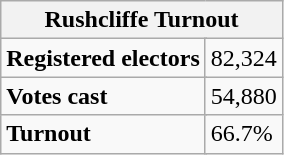<table class="wikitable" border="1">
<tr>
<th colspan="5">Rushcliffe Turnout</th>
</tr>
<tr>
<td colspan="2"><strong>Registered electors</strong></td>
<td colspan="3">82,324</td>
</tr>
<tr>
<td colspan="2"><strong>Votes cast</strong></td>
<td colspan="3">54,880</td>
</tr>
<tr>
<td colspan="2"><strong>Turnout</strong></td>
<td colspan="3">66.7%</td>
</tr>
</table>
